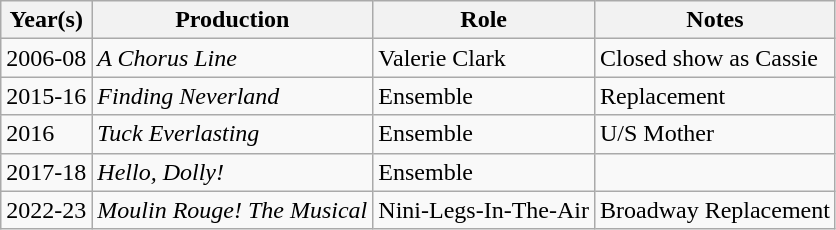<table class="wikitable">
<tr>
<th>Year(s)</th>
<th>Production</th>
<th>Role</th>
<th>Notes</th>
</tr>
<tr>
<td>2006-08</td>
<td><em>A Chorus Line</em></td>
<td>Valerie Clark</td>
<td>Closed show as Cassie</td>
</tr>
<tr>
<td>2015-16</td>
<td><em>Finding Neverland</em></td>
<td>Ensemble</td>
<td>Replacement</td>
</tr>
<tr>
<td>2016</td>
<td><em>Tuck Everlasting</em></td>
<td>Ensemble</td>
<td>U/S Mother</td>
</tr>
<tr>
<td>2017-18</td>
<td><em>Hello, Dolly!</em></td>
<td>Ensemble</td>
<td></td>
</tr>
<tr>
<td>2022-23</td>
<td><em>Moulin Rouge! The Musical</em></td>
<td>Nini-Legs-In-The-Air</td>
<td>Broadway Replacement</td>
</tr>
</table>
